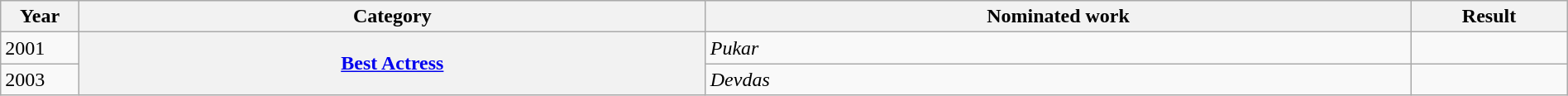<table class="wikitable sortable plainrowheaders" style="width:100%;">
<tr>
<th scope="col" style="width:5%;">Year</th>
<th scope="col" style="width:40%;">Category</th>
<th scope="col" style="width:45%;">Nominated work</th>
<th scope="col" style="width:10%;">Result</th>
</tr>
<tr>
<td>2001</td>
<th scope="row" rowspan="2"><a href='#'>Best Actress</a></th>
<td><em>Pukar</em></td>
<td></td>
</tr>
<tr>
<td>2003</td>
<td><em>Devdas</em></td>
<td></td>
</tr>
</table>
